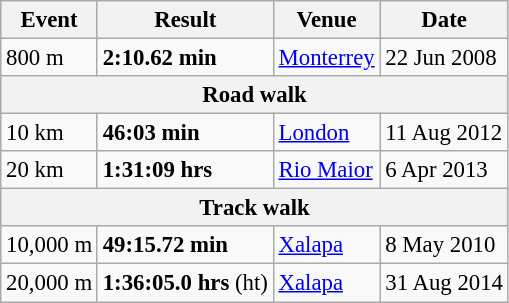<table class="wikitable" style="border-collapse: collapse; font-size: 95%;">
<tr>
<th>Event</th>
<th>Result</th>
<th>Venue</th>
<th>Date</th>
</tr>
<tr>
<td>800 m</td>
<td><strong>2:10.62 min</strong></td>
<td> <a href='#'>Monterrey</a></td>
<td>22 Jun 2008</td>
</tr>
<tr>
<th colspan="4">Road walk</th>
</tr>
<tr>
<td>10 km</td>
<td><strong>46:03 min</strong></td>
<td> <a href='#'>London</a></td>
<td>11 Aug 2012</td>
</tr>
<tr>
<td>20 km</td>
<td><strong>1:31:09 hrs</strong></td>
<td> <a href='#'>Rio Maior</a></td>
<td>6 Apr 2013</td>
</tr>
<tr>
<th colspan="4">Track walk</th>
</tr>
<tr>
<td>10,000 m</td>
<td><strong>49:15.72 min</strong></td>
<td> <a href='#'>Xalapa</a></td>
<td>8 May 2010</td>
</tr>
<tr>
<td>20,000 m</td>
<td><strong>1:36:05.0 hrs</strong> (ht)</td>
<td> <a href='#'>Xalapa</a></td>
<td>31 Aug 2014</td>
</tr>
</table>
